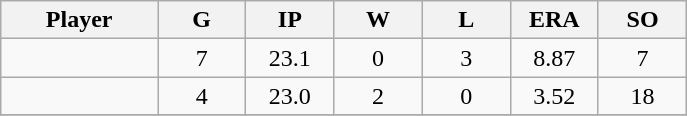<table class="wikitable sortable">
<tr>
<th bgcolor="#DDDDFF" width="16%">Player</th>
<th bgcolor="#DDDDFF" width="9%">G</th>
<th bgcolor="#DDDDFF" width="9%">IP</th>
<th bgcolor="#DDDDFF" width="9%">W</th>
<th bgcolor="#DDDDFF" width="9%">L</th>
<th bgcolor="#DDDDFF" width="9%">ERA</th>
<th bgcolor="#DDDDFF" width="9%">SO</th>
</tr>
<tr align="center">
<td></td>
<td>7</td>
<td>23.1</td>
<td>0</td>
<td>3</td>
<td>8.87</td>
<td>7</td>
</tr>
<tr align="center">
<td></td>
<td>4</td>
<td>23.0</td>
<td>2</td>
<td>0</td>
<td>3.52</td>
<td>18</td>
</tr>
<tr align="center">
</tr>
</table>
